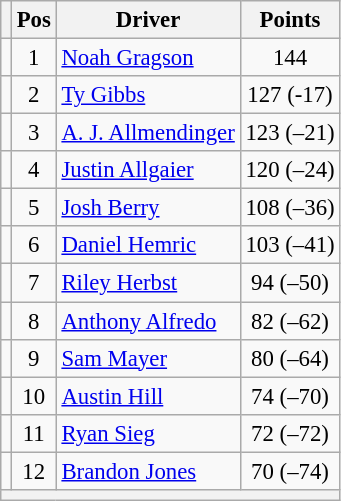<table class="wikitable" style="font-size: 95%;">
<tr>
<th></th>
<th>Pos</th>
<th>Driver</th>
<th>Points</th>
</tr>
<tr>
<td align="left"></td>
<td style="text-align:center;">1</td>
<td><a href='#'>Noah Gragson</a></td>
<td style="text-align:center;">144</td>
</tr>
<tr>
<td align="left"></td>
<td style="text-align:center;">2</td>
<td><a href='#'>Ty Gibbs</a></td>
<td style="text-align:center;">127 (-17)</td>
</tr>
<tr>
<td align="left"></td>
<td style="text-align:center;">3</td>
<td><a href='#'>A. J. Allmendinger</a></td>
<td style="text-align:center;">123 (–21)</td>
</tr>
<tr>
<td align="left"></td>
<td style="text-align:center;">4</td>
<td><a href='#'>Justin Allgaier</a></td>
<td style="text-align:center;">120 (–24)</td>
</tr>
<tr>
<td align="left"></td>
<td style="text-align:center;">5</td>
<td><a href='#'>Josh Berry</a></td>
<td style="text-align:center;">108 (–36)</td>
</tr>
<tr>
<td align="left"></td>
<td style="text-align:center;">6</td>
<td><a href='#'>Daniel Hemric</a></td>
<td style="text-align:center;">103 (–41)</td>
</tr>
<tr>
<td align="left"></td>
<td style="text-align:center;">7</td>
<td><a href='#'>Riley Herbst</a></td>
<td style="text-align:center;">94 (–50)</td>
</tr>
<tr>
<td align="left"></td>
<td style="text-align:center;">8</td>
<td><a href='#'>Anthony Alfredo</a></td>
<td style="text-align:center;">82 (–62)</td>
</tr>
<tr>
<td align="left"></td>
<td style="text-align:center;">9</td>
<td><a href='#'>Sam Mayer</a></td>
<td style="text-align:center;">80 (–64)</td>
</tr>
<tr>
<td align="left"></td>
<td style="text-align:center;">10</td>
<td><a href='#'>Austin Hill</a></td>
<td style="text-align:center;">74 (–70)</td>
</tr>
<tr>
<td align="left"></td>
<td style="text-align:center;">11</td>
<td><a href='#'>Ryan Sieg</a></td>
<td style="text-align:center;">72 (–72)</td>
</tr>
<tr>
<td align="left"></td>
<td style="text-align:center;">12</td>
<td><a href='#'>Brandon Jones</a></td>
<td style="text-align:center;">70 (–74)</td>
</tr>
<tr class="sortbottom">
<th colspan="9"></th>
</tr>
</table>
